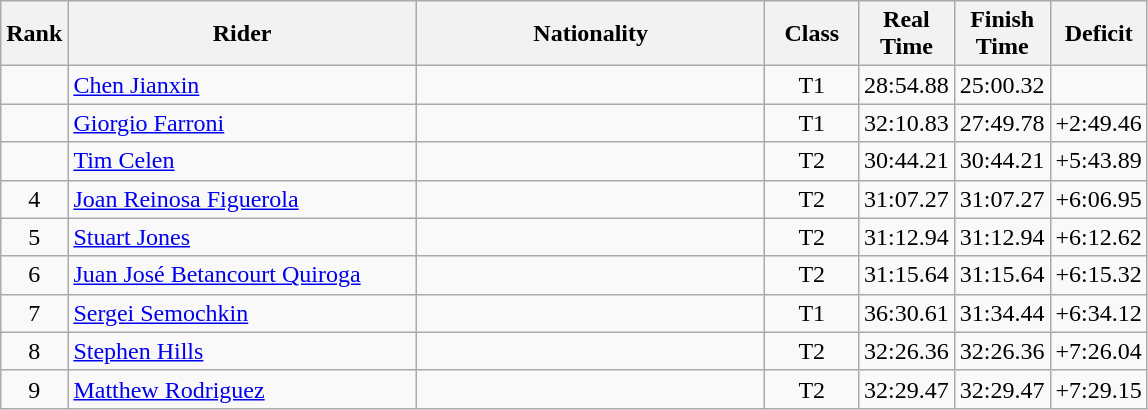<table class="wikitable sortable" style="text-align:center">
<tr style="background:#efefef;">
<th width="30">Rank</th>
<th width="225">Rider</th>
<th width="225">Nationality</th>
<th width="55">Class</th>
<th width="55">Real Time</th>
<th width="55">Finish Time</th>
<th width="55">Deficit</th>
</tr>
<tr>
<td></td>
<td align="left"><a href='#'>Chen Jianxin</a></td>
<td align="left"></td>
<td>T1</td>
<td>28:54.88</td>
<td>25:00.32</td>
<td></td>
</tr>
<tr>
<td></td>
<td align="left"><a href='#'>Giorgio Farroni</a></td>
<td align="left"></td>
<td>T1</td>
<td>32:10.83</td>
<td>27:49.78</td>
<td>+2:49.46</td>
</tr>
<tr>
<td></td>
<td align="left"><a href='#'>Tim Celen</a></td>
<td align="left"></td>
<td>T2</td>
<td>30:44.21</td>
<td>30:44.21</td>
<td>+5:43.89</td>
</tr>
<tr>
<td>4</td>
<td align="left"><a href='#'>Joan Reinosa Figuerola</a></td>
<td align="left"></td>
<td>T2</td>
<td>31:07.27</td>
<td>31:07.27</td>
<td>+6:06.95</td>
</tr>
<tr>
<td>5</td>
<td align="left"><a href='#'>Stuart Jones</a></td>
<td align="left"></td>
<td>T2</td>
<td>31:12.94</td>
<td>31:12.94</td>
<td>+6:12.62</td>
</tr>
<tr>
<td>6</td>
<td align="left"><a href='#'>Juan José Betancourt Quiroga</a></td>
<td align="left"></td>
<td>T2</td>
<td>31:15.64</td>
<td>31:15.64</td>
<td>+6:15.32</td>
</tr>
<tr>
<td>7</td>
<td align="left"><a href='#'>Sergei Semochkin</a></td>
<td align="left"></td>
<td>T1</td>
<td>36:30.61</td>
<td>31:34.44</td>
<td>+6:34.12</td>
</tr>
<tr>
<td>8</td>
<td align="left"><a href='#'>Stephen Hills</a></td>
<td align="left"></td>
<td>T2</td>
<td>32:26.36</td>
<td>32:26.36</td>
<td>+7:26.04</td>
</tr>
<tr>
<td>9</td>
<td align="left"><a href='#'>Matthew Rodriguez</a></td>
<td align="left"></td>
<td>T2</td>
<td>32:29.47</td>
<td>32:29.47</td>
<td>+7:29.15</td>
</tr>
</table>
